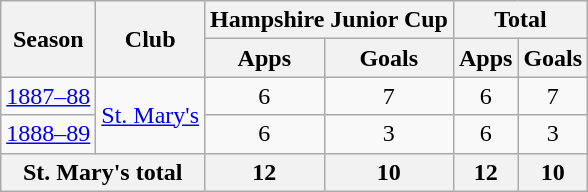<table class="wikitable" style="text-align:center">
<tr>
<th rowspan="2">Season</th>
<th rowspan="2">Club</th>
<th colspan="2">Hampshire Junior Cup</th>
<th colspan="2">Total</th>
</tr>
<tr>
<th>Apps</th>
<th>Goals</th>
<th>Apps</th>
<th>Goals</th>
</tr>
<tr>
<td><a href='#'>1887–88</a></td>
<td rowspan="2"><a href='#'>St. Mary's</a></td>
<td>6</td>
<td>7</td>
<td>6</td>
<td>7</td>
</tr>
<tr>
<td><a href='#'>1888–89</a></td>
<td>6</td>
<td>3</td>
<td>6</td>
<td>3</td>
</tr>
<tr>
<th colspan="2">St. Mary's total</th>
<th>12</th>
<th>10</th>
<th>12</th>
<th>10</th>
</tr>
</table>
